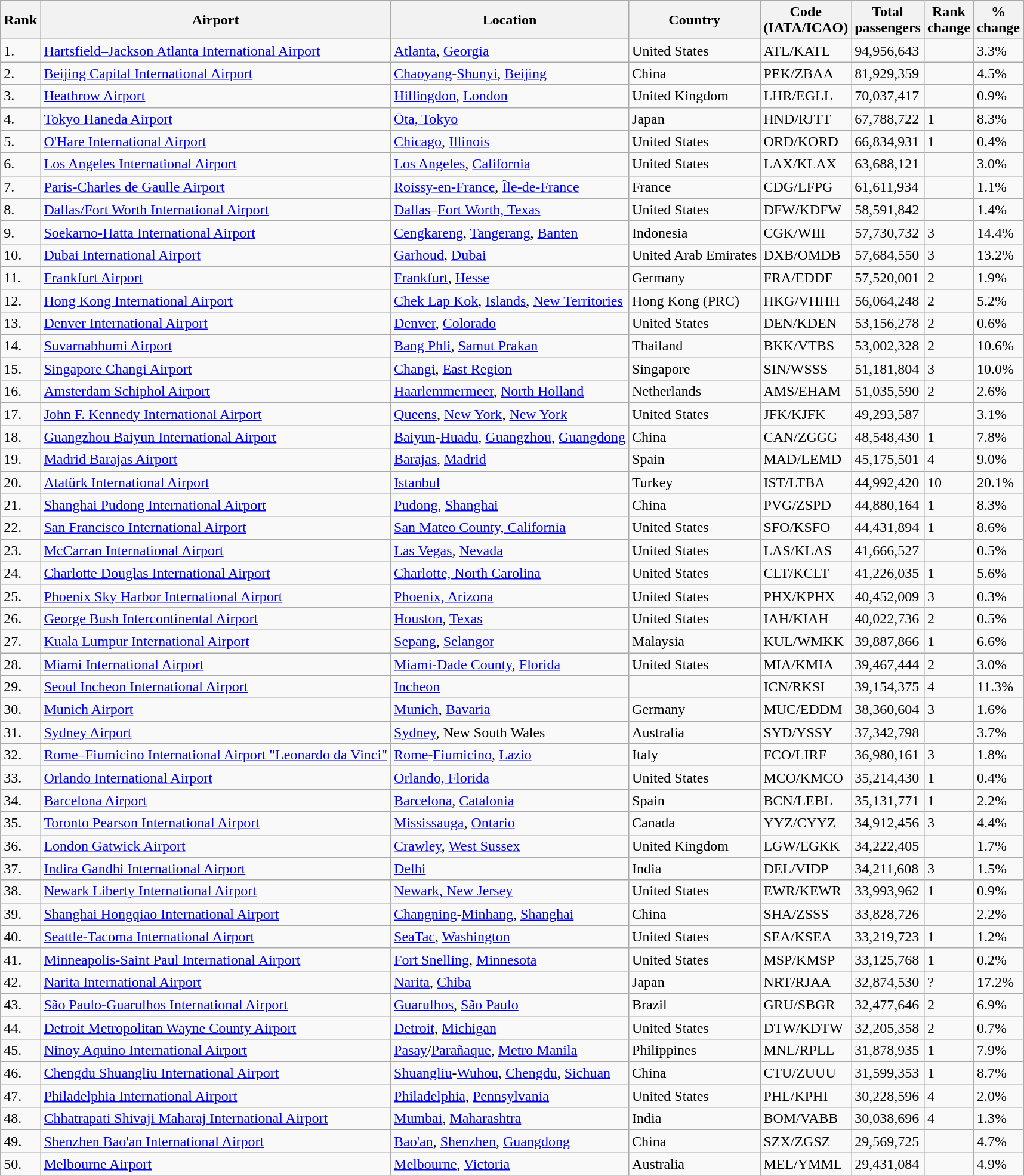<table class="wikitable sortable" style="-size: 85%" width= align=>
<tr style="background:lightgrey;">
<th>Rank</th>
<th>Airport</th>
<th>Location</th>
<th>Country</th>
<th>Code<br>(IATA/ICAO)</th>
<th>Total<br>passengers</th>
<th>Rank<br>change<br></th>
<th>%<br>change<br></th>
</tr>
<tr>
<td>1.</td>
<td> <a href='#'>Hartsfield–Jackson Atlanta International Airport</a></td>
<td><a href='#'>Atlanta</a>, <a href='#'>Georgia</a></td>
<td>United States</td>
<td>ATL/KATL</td>
<td>94,956,643</td>
<td></td>
<td>3.3%</td>
</tr>
<tr>
<td>2.</td>
<td> <a href='#'>Beijing Capital International Airport</a></td>
<td><a href='#'>Chaoyang</a>-<a href='#'>Shunyi</a>, <a href='#'>Beijing</a></td>
<td>China</td>
<td>PEK/ZBAA</td>
<td>81,929,359</td>
<td></td>
<td>4.5%</td>
</tr>
<tr>
<td>3.</td>
<td> <a href='#'>Heathrow Airport</a></td>
<td><a href='#'>Hillingdon</a>, <a href='#'>London</a></td>
<td>United Kingdom</td>
<td>LHR/EGLL</td>
<td>70,037,417</td>
<td></td>
<td>0.9%</td>
</tr>
<tr>
<td>4.</td>
<td> <a href='#'>Tokyo Haneda Airport</a></td>
<td><a href='#'>Ōta, Tokyo</a></td>
<td>Japan</td>
<td>HND/RJTT</td>
<td>67,788,722</td>
<td>1</td>
<td>8.3%</td>
</tr>
<tr>
<td>5.</td>
<td> <a href='#'>O'Hare International Airport</a></td>
<td><a href='#'>Chicago</a>, <a href='#'>Illinois</a></td>
<td>United States</td>
<td>ORD/KORD</td>
<td>66,834,931</td>
<td>1</td>
<td>0.4%</td>
</tr>
<tr>
<td>6.</td>
<td> <a href='#'>Los Angeles International Airport</a></td>
<td><a href='#'>Los Angeles</a>, <a href='#'>California</a></td>
<td>United States</td>
<td>LAX/KLAX</td>
<td>63,688,121</td>
<td></td>
<td>3.0%</td>
</tr>
<tr>
<td>7.</td>
<td> <a href='#'>Paris-Charles de Gaulle Airport</a></td>
<td><a href='#'>Roissy-en-France</a>, <a href='#'>Île-de-France</a></td>
<td>France</td>
<td>CDG/LFPG</td>
<td>61,611,934</td>
<td></td>
<td>1.1%</td>
</tr>
<tr>
<td>8.</td>
<td> <a href='#'>Dallas/Fort Worth International Airport</a></td>
<td><a href='#'>Dallas</a>–<a href='#'>Fort Worth, Texas</a></td>
<td>United States</td>
<td>DFW/KDFW</td>
<td>58,591,842</td>
<td></td>
<td>1.4%</td>
</tr>
<tr>
<td>9.</td>
<td> <a href='#'>Soekarno-Hatta International Airport</a></td>
<td><a href='#'>Cengkareng</a>, <a href='#'>Tangerang</a>, <a href='#'>Banten</a></td>
<td>Indonesia</td>
<td>CGK/WIII</td>
<td>57,730,732</td>
<td>3</td>
<td>14.4%</td>
</tr>
<tr>
<td>10.</td>
<td> <a href='#'>Dubai International Airport</a></td>
<td><a href='#'>Garhoud</a>, <a href='#'>Dubai</a></td>
<td>United Arab Emirates</td>
<td>DXB/OMDB</td>
<td>57,684,550</td>
<td>3</td>
<td>13.2%</td>
</tr>
<tr>
<td>11.</td>
<td> <a href='#'>Frankfurt Airport</a></td>
<td><a href='#'>Frankfurt</a>, <a href='#'>Hesse</a></td>
<td>Germany</td>
<td>FRA/EDDF</td>
<td>57,520,001</td>
<td>2</td>
<td>1.9%</td>
</tr>
<tr>
<td>12.</td>
<td> <a href='#'>Hong Kong International Airport</a></td>
<td><a href='#'>Chek Lap Kok</a>, <a href='#'>Islands</a>, <a href='#'>New Territories</a></td>
<td>Hong Kong (PRC)</td>
<td>HKG/VHHH</td>
<td>56,064,248</td>
<td>2</td>
<td>5.2%</td>
</tr>
<tr>
<td>13.</td>
<td> <a href='#'>Denver International Airport</a></td>
<td><a href='#'>Denver</a>, <a href='#'>Colorado</a></td>
<td>United States</td>
<td>DEN/KDEN</td>
<td>53,156,278</td>
<td>2</td>
<td>0.6%</td>
</tr>
<tr>
<td>14.</td>
<td> <a href='#'>Suvarnabhumi Airport</a></td>
<td><a href='#'>Bang Phli</a>, <a href='#'>Samut Prakan</a></td>
<td>Thailand</td>
<td>BKK/VTBS</td>
<td>53,002,328</td>
<td>2</td>
<td>10.6%</td>
</tr>
<tr>
<td>15.</td>
<td> <a href='#'>Singapore Changi Airport</a></td>
<td><a href='#'>Changi</a>, <a href='#'>East Region</a></td>
<td>Singapore</td>
<td>SIN/WSSS</td>
<td>51,181,804</td>
<td>3</td>
<td>10.0%</td>
</tr>
<tr>
<td>16.</td>
<td> <a href='#'>Amsterdam Schiphol Airport</a></td>
<td><a href='#'>Haarlemmermeer</a>, <a href='#'>North Holland</a></td>
<td>Netherlands</td>
<td>AMS/EHAM</td>
<td>51,035,590</td>
<td>2</td>
<td>2.6%</td>
</tr>
<tr>
<td>17.</td>
<td> <a href='#'>John F. Kennedy International Airport</a></td>
<td><a href='#'>Queens</a>, <a href='#'>New York</a>, <a href='#'>New York</a></td>
<td>United States</td>
<td>JFK/KJFK</td>
<td>49,293,587</td>
<td></td>
<td>3.1%</td>
</tr>
<tr>
<td>18.</td>
<td> <a href='#'>Guangzhou Baiyun International Airport</a></td>
<td><a href='#'>Baiyun</a>-<a href='#'>Huadu</a>, <a href='#'>Guangzhou</a>, <a href='#'>Guangdong</a></td>
<td>China</td>
<td>CAN/ZGGG</td>
<td>48,548,430</td>
<td>1</td>
<td>7.8%</td>
</tr>
<tr>
<td>19.</td>
<td> <a href='#'>Madrid Barajas Airport</a></td>
<td><a href='#'>Barajas</a>, <a href='#'>Madrid</a></td>
<td>Spain</td>
<td>MAD/LEMD</td>
<td>45,175,501</td>
<td>4</td>
<td>9.0%</td>
</tr>
<tr>
<td>20.</td>
<td> <a href='#'>Atatürk International Airport</a></td>
<td><a href='#'>Istanbul</a></td>
<td>Turkey</td>
<td>IST/LTBA</td>
<td>44,992,420</td>
<td>10</td>
<td>20.1%</td>
</tr>
<tr>
<td>21.</td>
<td> <a href='#'>Shanghai Pudong International Airport</a></td>
<td><a href='#'>Pudong</a>, <a href='#'>Shanghai</a></td>
<td>China</td>
<td>PVG/ZSPD</td>
<td>44,880,164</td>
<td>1</td>
<td>8.3%</td>
</tr>
<tr>
<td>22.</td>
<td> <a href='#'>San Francisco International Airport</a></td>
<td><a href='#'>San Mateo County, California</a></td>
<td>United States</td>
<td>SFO/KSFO</td>
<td>44,431,894</td>
<td>1</td>
<td>8.6%</td>
</tr>
<tr>
<td>23.</td>
<td> <a href='#'>McCarran International Airport</a></td>
<td><a href='#'>Las Vegas</a>, <a href='#'>Nevada</a></td>
<td>United States</td>
<td>LAS/KLAS</td>
<td>41,666,527</td>
<td></td>
<td>0.5%</td>
</tr>
<tr>
<td>24.</td>
<td> <a href='#'>Charlotte Douglas International Airport</a></td>
<td><a href='#'>Charlotte, North Carolina</a></td>
<td>United States</td>
<td>CLT/KCLT</td>
<td>41,226,035</td>
<td>1</td>
<td>5.6%</td>
</tr>
<tr>
<td>25.</td>
<td> <a href='#'>Phoenix Sky Harbor International Airport</a></td>
<td><a href='#'>Phoenix, Arizona</a></td>
<td>United States</td>
<td>PHX/KPHX</td>
<td>40,452,009</td>
<td>3</td>
<td>0.3%</td>
</tr>
<tr>
<td>26.</td>
<td> <a href='#'>George Bush Intercontinental Airport</a></td>
<td><a href='#'>Houston</a>, <a href='#'>Texas</a></td>
<td>United States</td>
<td>IAH/KIAH</td>
<td>40,022,736</td>
<td>2</td>
<td>0.5%</td>
</tr>
<tr>
<td>27.</td>
<td> <a href='#'>Kuala Lumpur International Airport</a></td>
<td><a href='#'>Sepang</a>, <a href='#'>Selangor</a></td>
<td>Malaysia</td>
<td>KUL/WMKK</td>
<td>39,887,866</td>
<td>1</td>
<td>6.6%</td>
</tr>
<tr>
<td>28.</td>
<td> <a href='#'>Miami International Airport</a></td>
<td><a href='#'>Miami-Dade County</a>, <a href='#'>Florida</a></td>
<td>United States</td>
<td>MIA/KMIA</td>
<td>39,467,444</td>
<td>2</td>
<td>3.0%</td>
</tr>
<tr>
<td>29.</td>
<td> <a href='#'>Seoul Incheon International Airport</a></td>
<td><a href='#'>Incheon</a></td>
<td></td>
<td>ICN/RKSI</td>
<td>39,154,375</td>
<td>4</td>
<td>11.3%</td>
</tr>
<tr>
<td>30.</td>
<td> <a href='#'>Munich Airport</a></td>
<td><a href='#'>Munich</a>, <a href='#'>Bavaria</a></td>
<td>Germany</td>
<td>MUC/EDDM</td>
<td>38,360,604</td>
<td>3</td>
<td>1.6%</td>
</tr>
<tr>
<td>31.</td>
<td> <a href='#'>Sydney Airport</a></td>
<td><a href='#'>Sydney</a>, New South Wales</td>
<td>Australia</td>
<td>SYD/YSSY</td>
<td>37,342,798</td>
<td></td>
<td>3.7%</td>
</tr>
<tr>
<td>32.</td>
<td> <a href='#'>Rome–Fiumicino International Airport "Leonardo da Vinci"</a></td>
<td><a href='#'>Rome</a>-<a href='#'>Fiumicino</a>, <a href='#'>Lazio</a></td>
<td>Italy</td>
<td>FCO/LIRF</td>
<td>36,980,161</td>
<td>3</td>
<td>1.8%</td>
</tr>
<tr>
<td>33.</td>
<td> <a href='#'>Orlando International Airport</a></td>
<td><a href='#'>Orlando, Florida</a></td>
<td>United States</td>
<td>MCO/KMCO</td>
<td>35,214,430</td>
<td>1</td>
<td>0.4%</td>
</tr>
<tr>
<td>34.</td>
<td> <a href='#'>Barcelona Airport</a></td>
<td><a href='#'>Barcelona</a>, <a href='#'>Catalonia</a></td>
<td>Spain</td>
<td>BCN/LEBL</td>
<td>35,131,771</td>
<td>1</td>
<td>2.2%</td>
</tr>
<tr>
<td>35.</td>
<td> <a href='#'>Toronto Pearson International Airport</a></td>
<td><a href='#'>Mississauga</a>, <a href='#'>Ontario</a></td>
<td>Canada</td>
<td>YYZ/CYYZ</td>
<td>34,912,456</td>
<td>3</td>
<td>4.4%</td>
</tr>
<tr>
<td>36.</td>
<td> <a href='#'>London Gatwick Airport</a></td>
<td><a href='#'>Crawley</a>, <a href='#'>West Sussex</a></td>
<td>United Kingdom</td>
<td>LGW/EGKK</td>
<td>34,222,405</td>
<td></td>
<td>1.7%</td>
</tr>
<tr>
<td>37.</td>
<td> <a href='#'>Indira Gandhi International Airport</a></td>
<td><a href='#'>Delhi</a></td>
<td>India</td>
<td>DEL/VIDP</td>
<td>34,211,608</td>
<td>3</td>
<td>1.5%</td>
</tr>
<tr>
<td>38.</td>
<td> <a href='#'>Newark Liberty International Airport</a></td>
<td><a href='#'>Newark, New Jersey</a></td>
<td>United States</td>
<td>EWR/KEWR</td>
<td>33,993,962</td>
<td>1</td>
<td>0.9%</td>
</tr>
<tr>
<td>39.</td>
<td> <a href='#'>Shanghai Hongqiao International Airport</a></td>
<td><a href='#'>Changning</a>-<a href='#'>Minhang</a>, <a href='#'>Shanghai</a></td>
<td>China</td>
<td>SHA/ZSSS</td>
<td>33,828,726</td>
<td></td>
<td>2.2%</td>
</tr>
<tr>
<td>40.</td>
<td> <a href='#'>Seattle-Tacoma International Airport</a></td>
<td><a href='#'>SeaTac</a>, <a href='#'>Washington</a></td>
<td>United States</td>
<td>SEA/KSEA</td>
<td>33,219,723</td>
<td>1</td>
<td>1.2%</td>
</tr>
<tr>
<td>41.</td>
<td> <a href='#'>Minneapolis-Saint Paul International Airport</a></td>
<td><a href='#'>Fort Snelling</a>, <a href='#'>Minnesota</a></td>
<td>United States</td>
<td>MSP/KMSP</td>
<td>33,125,768</td>
<td>1</td>
<td>0.2%</td>
</tr>
<tr>
<td>42.</td>
<td> <a href='#'>Narita International Airport</a></td>
<td><a href='#'>Narita</a>, <a href='#'>Chiba</a></td>
<td>Japan</td>
<td>NRT/RJAA</td>
<td>32,874,530</td>
<td>?</td>
<td>17.2%</td>
</tr>
<tr>
<td>43.</td>
<td> <a href='#'>São Paulo-Guarulhos International Airport</a></td>
<td><a href='#'>Guarulhos</a>, <a href='#'>São Paulo</a></td>
<td>Brazil</td>
<td>GRU/SBGR</td>
<td>32,477,646</td>
<td>2</td>
<td>6.9%</td>
</tr>
<tr>
<td>44.</td>
<td> <a href='#'>Detroit Metropolitan Wayne County Airport</a></td>
<td><a href='#'>Detroit</a>, <a href='#'>Michigan</a></td>
<td>United States</td>
<td>DTW/KDTW</td>
<td>32,205,358</td>
<td>2</td>
<td>0.7%</td>
</tr>
<tr>
<td>45.</td>
<td> <a href='#'>Ninoy Aquino International Airport</a></td>
<td><a href='#'>Pasay</a>/<a href='#'>Parañaque</a>, <a href='#'>Metro Manila</a></td>
<td>Philippines</td>
<td>MNL/RPLL</td>
<td>31,878,935</td>
<td>1</td>
<td>7.9%</td>
</tr>
<tr>
<td>46.</td>
<td> <a href='#'>Chengdu Shuangliu International Airport</a></td>
<td><a href='#'>Shuangliu</a>-<a href='#'>Wuhou</a>, <a href='#'>Chengdu</a>, <a href='#'>Sichuan</a></td>
<td>China</td>
<td>CTU/ZUUU</td>
<td>31,599,353</td>
<td>1</td>
<td>8.7%</td>
</tr>
<tr>
<td>47.</td>
<td> <a href='#'>Philadelphia International Airport</a></td>
<td><a href='#'>Philadelphia</a>, <a href='#'>Pennsylvania</a></td>
<td>United States</td>
<td>PHL/KPHI</td>
<td>30,228,596</td>
<td>4</td>
<td>2.0%</td>
</tr>
<tr>
<td>48.</td>
<td> <a href='#'>Chhatrapati Shivaji Maharaj International Airport</a></td>
<td><a href='#'>Mumbai</a>, <a href='#'>Maharashtra</a></td>
<td>India</td>
<td>BOM/VABB</td>
<td>30,038,696</td>
<td>4</td>
<td>1.3%</td>
</tr>
<tr>
<td>49.</td>
<td> <a href='#'>Shenzhen Bao'an International Airport</a></td>
<td><a href='#'>Bao'an</a>, <a href='#'>Shenzhen</a>, <a href='#'>Guangdong</a></td>
<td>China</td>
<td>SZX/ZGSZ</td>
<td>29,569,725</td>
<td></td>
<td>4.7%</td>
</tr>
<tr>
<td>50.</td>
<td> <a href='#'>Melbourne Airport</a></td>
<td><a href='#'>Melbourne</a>, <a href='#'>Victoria</a></td>
<td>Australia</td>
<td>MEL/YMML</td>
<td>29,431,084</td>
<td></td>
<td>4.9%</td>
</tr>
</table>
